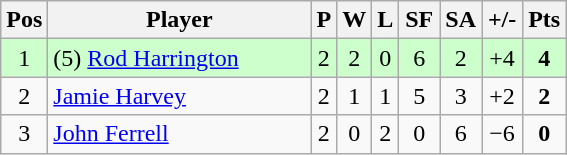<table class="wikitable" style="text-align:center; margin: 1em auto 1em auto, align:left">
<tr>
<th width=20>Pos</th>
<th width=168>Player</th>
<th width=3>P</th>
<th width=3>W</th>
<th width=3>L</th>
<th width=20>SF</th>
<th width=20>SA</th>
<th width=20>+/-</th>
<th width=20>Pts</th>
</tr>
<tr align=center style="background: #ccffcc;">
<td>1</td>
<td align="left"> (5) <a href='#'>Rod Harrington</a></td>
<td>2</td>
<td>2</td>
<td>0</td>
<td>6</td>
<td>2</td>
<td>+4</td>
<td><strong>4</strong></td>
</tr>
<tr align=center>
<td>2</td>
<td align="left"> <a href='#'>Jamie Harvey</a></td>
<td>2</td>
<td>1</td>
<td>1</td>
<td>5</td>
<td>3</td>
<td>+2</td>
<td><strong>2</strong></td>
</tr>
<tr align=center>
<td>3</td>
<td align="left"> <a href='#'>John Ferrell</a></td>
<td>2</td>
<td>0</td>
<td>2</td>
<td>0</td>
<td>6</td>
<td>−6</td>
<td><strong>0</strong></td>
</tr>
</table>
